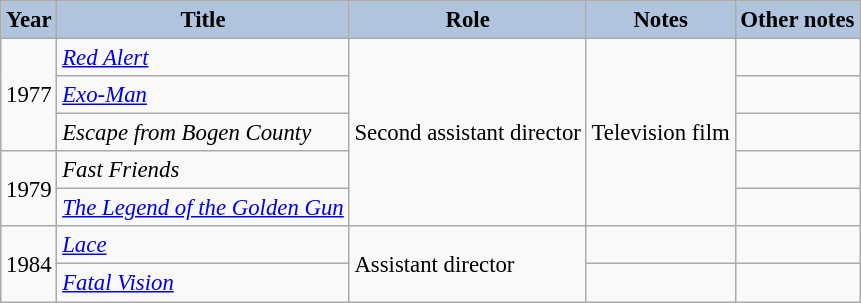<table class="wikitable" style="font-size:95%;">
<tr>
<th style="background:#B0C4DE;">Year</th>
<th style="background:#B0C4DE;">Title</th>
<th style="background:#B0C4DE;">Role</th>
<th style="background:#B0C4DE;">Notes</th>
<th style="background:#B0C4DE;">Other notes</th>
</tr>
<tr>
<td rowspan=3>1977</td>
<td><em><a href='#'>Red Alert</a></em></td>
<td rowspan=5>Second assistant director</td>
<td rowspan=5>Television film</td>
<td></td>
</tr>
<tr>
<td><em><a href='#'>Exo-Man</a></em></td>
<td></td>
</tr>
<tr>
<td><em>Escape from Bogen County</em></td>
<td></td>
</tr>
<tr>
<td rowspan=2>1979</td>
<td><em>Fast Friends</em></td>
<td></td>
</tr>
<tr>
<td><em><a href='#'>The Legend of the Golden Gun</a></em></td>
<td></td>
</tr>
<tr>
<td rowspan=2>1984</td>
<td><em><a href='#'>Lace</a></em></td>
<td rowspan=2>Assistant director</td>
<td></td>
<td></td>
</tr>
<tr>
<td><em><a href='#'>Fatal Vision</a></em></td>
<td></td>
<td></td>
</tr>
</table>
